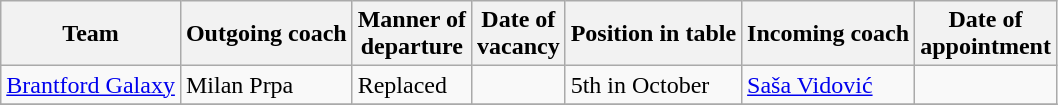<table class="wikitable sortable">
<tr>
<th>Team</th>
<th>Outgoing coach</th>
<th>Manner of <br> departure</th>
<th>Date of <br> vacancy</th>
<th>Position in table</th>
<th>Incoming coach</th>
<th>Date of <br> appointment</th>
</tr>
<tr>
<td><a href='#'>Brantford Galaxy</a></td>
<td>Milan Prpa </td>
<td>Replaced</td>
<td></td>
<td>5th in October</td>
<td> <a href='#'>Saša Vidović</a></td>
<td></td>
</tr>
<tr>
</tr>
</table>
